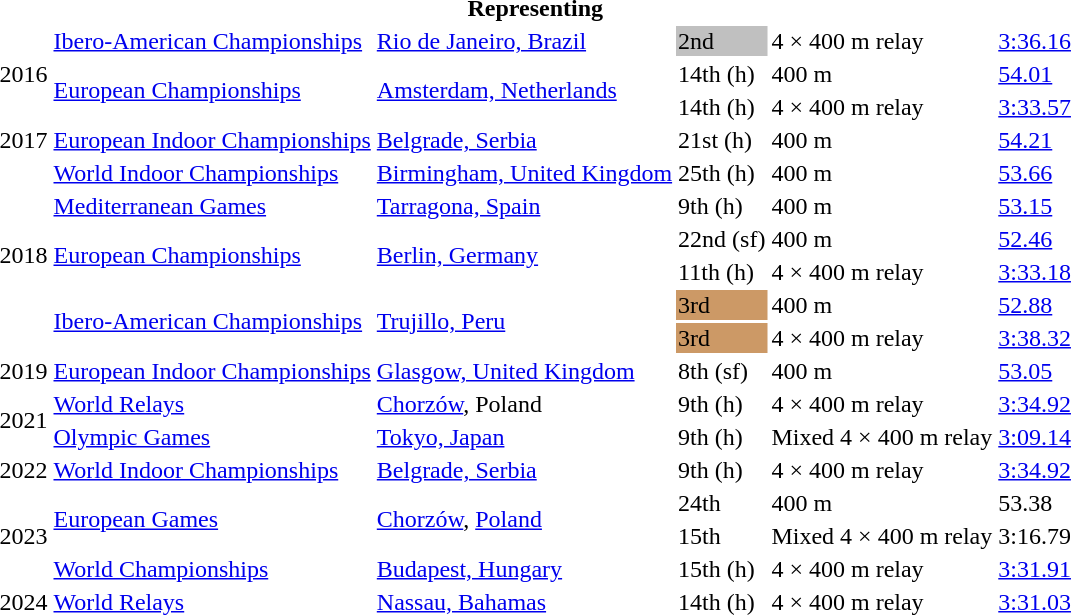<table>
<tr>
<th colspan="6">Representing </th>
</tr>
<tr>
<td rowspan=3>2016</td>
<td><a href='#'>Ibero-American Championships</a></td>
<td><a href='#'>Rio de Janeiro, Brazil</a></td>
<td bgcolor=silver>2nd</td>
<td>4 × 400 m relay</td>
<td><a href='#'>3:36.16</a></td>
</tr>
<tr>
<td rowspan=2><a href='#'>European Championships</a></td>
<td rowspan=2><a href='#'>Amsterdam, Netherlands</a></td>
<td>14th (h)</td>
<td>400 m</td>
<td><a href='#'>54.01</a></td>
</tr>
<tr>
<td>14th (h)</td>
<td>4 × 400 m relay</td>
<td><a href='#'>3:33.57</a></td>
</tr>
<tr>
<td>2017</td>
<td><a href='#'>European Indoor Championships</a></td>
<td><a href='#'>Belgrade, Serbia</a></td>
<td>21st (h)</td>
<td>400 m</td>
<td><a href='#'>54.21</a></td>
</tr>
<tr>
<td rowspan=6>2018</td>
<td><a href='#'>World Indoor Championships</a></td>
<td><a href='#'>Birmingham, United Kingdom</a></td>
<td>25th (h)</td>
<td>400 m</td>
<td><a href='#'>53.66</a></td>
</tr>
<tr>
<td><a href='#'>Mediterranean Games</a></td>
<td><a href='#'>Tarragona, Spain</a></td>
<td>9th (h)</td>
<td>400 m</td>
<td><a href='#'>53.15</a></td>
</tr>
<tr>
<td rowspan=2><a href='#'>European Championships</a></td>
<td rowspan=2><a href='#'>Berlin, Germany</a></td>
<td>22nd (sf)</td>
<td>400 m</td>
<td><a href='#'>52.46</a></td>
</tr>
<tr>
<td>11th (h)</td>
<td>4 × 400 m relay</td>
<td><a href='#'>3:33.18</a></td>
</tr>
<tr>
<td rowspan=2><a href='#'>Ibero-American Championships</a></td>
<td rowspan=2><a href='#'>Trujillo, Peru</a></td>
<td bgcolor=cc9966>3rd</td>
<td>400 m</td>
<td><a href='#'>52.88</a></td>
</tr>
<tr>
<td bgcolor=cc9966>3rd</td>
<td>4 × 400 m relay</td>
<td><a href='#'>3:38.32</a></td>
</tr>
<tr>
<td>2019</td>
<td><a href='#'>European Indoor Championships</a></td>
<td><a href='#'>Glasgow, United Kingdom</a></td>
<td>8th (sf)</td>
<td>400 m</td>
<td><a href='#'>53.05</a></td>
</tr>
<tr>
<td rowspan=2>2021</td>
<td><a href='#'>World Relays</a></td>
<td><a href='#'>Chorzów</a>, Poland</td>
<td>9th (h)</td>
<td>4 × 400 m relay</td>
<td><a href='#'>3:34.92</a></td>
</tr>
<tr>
<td><a href='#'>Olympic Games</a></td>
<td><a href='#'>Tokyo, Japan</a></td>
<td>9th (h)</td>
<td>Mixed 4 × 400 m relay</td>
<td><a href='#'>3:09.14</a></td>
</tr>
<tr>
<td>2022</td>
<td><a href='#'>World Indoor Championships</a></td>
<td><a href='#'>Belgrade, Serbia</a></td>
<td>9th (h)</td>
<td>4 × 400 m relay</td>
<td><a href='#'>3:34.92</a></td>
</tr>
<tr>
<td rowspan=3>2023</td>
<td rowspan=2><a href='#'>European Games</a></td>
<td rowspan=2><a href='#'>Chorzów</a>, <a href='#'>Poland</a></td>
<td>24th</td>
<td>400 m</td>
<td>53.38</td>
</tr>
<tr>
<td>15th</td>
<td>Mixed 4 × 400 m relay</td>
<td>3:16.79</td>
</tr>
<tr>
<td><a href='#'>World Championships</a></td>
<td><a href='#'>Budapest, Hungary</a></td>
<td>15th (h)</td>
<td>4 × 400 m relay</td>
<td><a href='#'>3:31.91</a></td>
</tr>
<tr>
<td>2024</td>
<td><a href='#'>World Relays</a></td>
<td><a href='#'>Nassau, Bahamas</a></td>
<td>14th (h)</td>
<td>4 × 400 m relay</td>
<td><a href='#'>3:31.03</a></td>
</tr>
</table>
